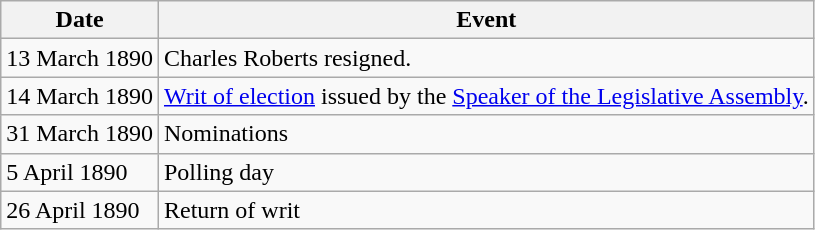<table class="wikitable">
<tr>
<th>Date</th>
<th>Event</th>
</tr>
<tr>
<td>13 March 1890</td>
<td>Charles Roberts resigned.</td>
</tr>
<tr>
<td>14 March 1890</td>
<td><a href='#'>Writ of election</a> issued by the <a href='#'>Speaker of the Legislative Assembly</a>.</td>
</tr>
<tr>
<td>31 March 1890</td>
<td>Nominations</td>
</tr>
<tr>
<td>5 April 1890</td>
<td>Polling day</td>
</tr>
<tr>
<td>26 April 1890</td>
<td>Return of writ</td>
</tr>
</table>
